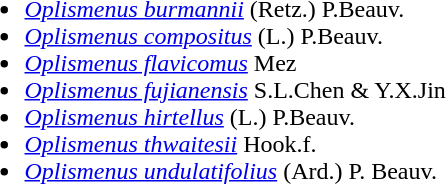<table>
<tr valign=top>
<td><br><ul><li><em><a href='#'>Oplismenus burmannii</a></em> (Retz.) P.Beauv.</li><li><em><a href='#'>Oplismenus compositus</a></em> (L.) P.Beauv.</li><li><em><a href='#'>Oplismenus flavicomus</a></em> Mez</li><li><em><a href='#'>Oplismenus fujianensis</a></em> S.L.Chen & Y.X.Jin</li><li><em><a href='#'>Oplismenus hirtellus</a></em> (L.) P.Beauv.</li><li><em><a href='#'>Oplismenus thwaitesii</a></em> Hook.f.</li><li><em><a href='#'>Oplismenus undulatifolius</a></em> (Ard.) P. Beauv.</li></ul></td>
</tr>
</table>
